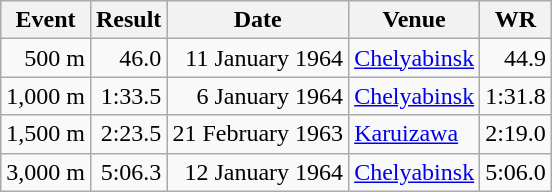<table class="wikitable">
<tr>
<th>Event</th>
<th>Result</th>
<th>Date</th>
<th>Venue</th>
<th>WR</th>
</tr>
<tr align="right">
<td>500 m</td>
<td>46.0</td>
<td>11 January 1964</td>
<td align="left"><a href='#'>Chelyabinsk</a></td>
<td>44.9</td>
</tr>
<tr align="right">
<td>1,000 m</td>
<td>1:33.5</td>
<td>6 January 1964</td>
<td align="left"><a href='#'>Chelyabinsk</a></td>
<td>1:31.8</td>
</tr>
<tr align="right">
<td>1,500 m</td>
<td>2:23.5</td>
<td>21 February 1963</td>
<td align="left"><a href='#'>Karuizawa</a></td>
<td>2:19.0</td>
</tr>
<tr align="right">
<td>3,000 m</td>
<td>5:06.3</td>
<td>12 January 1964</td>
<td align="left"><a href='#'>Chelyabinsk</a></td>
<td>5:06.0</td>
</tr>
</table>
